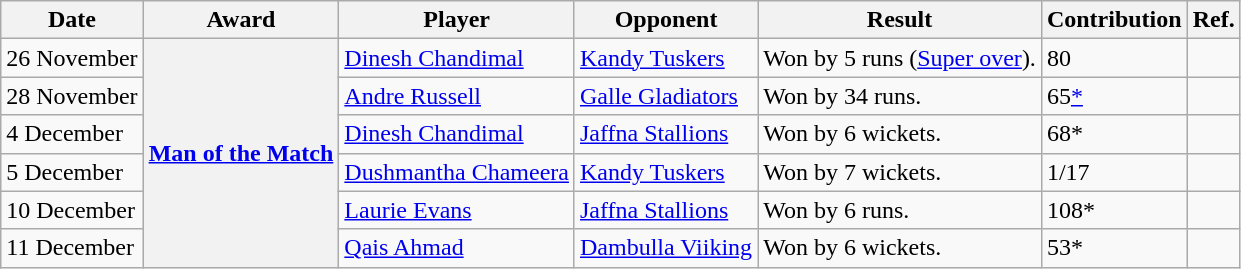<table class="wikitable">
<tr>
<th>Date</th>
<th>Award</th>
<th>Player</th>
<th>Opponent</th>
<th>Result</th>
<th>Contribution</th>
<th>Ref.</th>
</tr>
<tr>
<td>26 November</td>
<th rowspan="6"><a href='#'>Man of the Match</a></th>
<td><a href='#'>Dinesh Chandimal</a></td>
<td><a href='#'>Kandy Tuskers</a></td>
<td>Won by 5 runs (<a href='#'>Super over</a>).</td>
<td>80 </td>
<td></td>
</tr>
<tr>
<td>28 November</td>
<td><a href='#'>Andre Russell</a></td>
<td><a href='#'>Galle Gladiators</a></td>
<td>Won by 34 runs.</td>
<td>65<a href='#'>*</a> </td>
<td></td>
</tr>
<tr>
<td>4 December</td>
<td><a href='#'>Dinesh Chandimal</a></td>
<td><a href='#'>Jaffna Stallions</a></td>
<td>Won by 6 wickets.</td>
<td>68* </td>
<td></td>
</tr>
<tr>
<td>5 December</td>
<td><a href='#'>Dushmantha Chameera</a></td>
<td><a href='#'>Kandy Tuskers</a></td>
<td>Won by 7 wickets.</td>
<td>1/17</td>
<td></td>
</tr>
<tr>
<td>10 December</td>
<td><a href='#'>Laurie Evans</a></td>
<td><a href='#'>Jaffna Stallions</a></td>
<td>Won by 6 runs.</td>
<td>108*</td>
<td></td>
</tr>
<tr>
<td>11 December</td>
<td><a href='#'>Qais Ahmad</a></td>
<td><a href='#'>Dambulla Viiking</a></td>
<td>Won by 6 wickets.</td>
<td>53* </td>
<td></td>
</tr>
</table>
